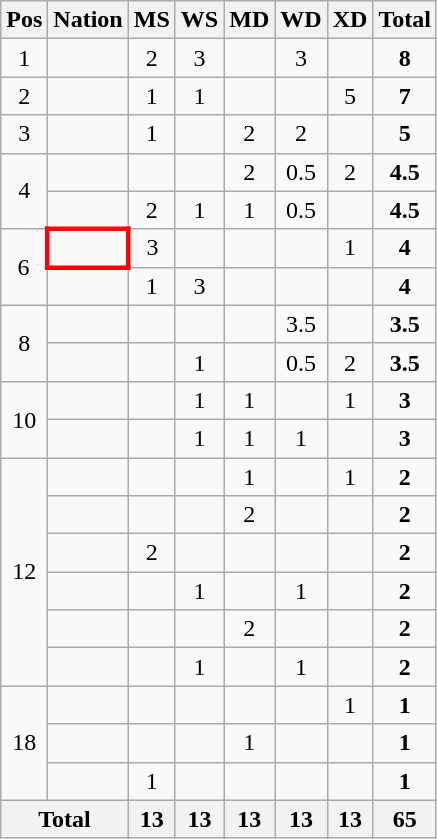<table class="wikitable" style="text-align:center">
<tr>
<th>Pos</th>
<th>Nation</th>
<th>MS</th>
<th>WS</th>
<th>MD</th>
<th>WD</th>
<th>XD</th>
<th>Total</th>
</tr>
<tr>
<td>1</td>
<td align="left"></td>
<td>2</td>
<td>3</td>
<td></td>
<td>3</td>
<td></td>
<td><strong>8</strong></td>
</tr>
<tr>
<td>2</td>
<td align="left"></td>
<td>1</td>
<td>1</td>
<td></td>
<td></td>
<td>5</td>
<td><strong>7</strong></td>
</tr>
<tr>
<td>3</td>
<td align="left"></td>
<td>1</td>
<td></td>
<td>2</td>
<td>2</td>
<td></td>
<td><strong>5</strong></td>
</tr>
<tr>
<td rowspan="2">4</td>
<td align="left"></td>
<td></td>
<td></td>
<td>2</td>
<td>0.5</td>
<td>2</td>
<td><strong>4.5</strong></td>
</tr>
<tr>
<td align="left"></td>
<td>2</td>
<td>1</td>
<td>1</td>
<td>0.5</td>
<td></td>
<td><strong>4.5</strong></td>
</tr>
<tr>
<td rowspan="2">6</td>
<td align="left" style="border: 3px solid red"><strong></strong></td>
<td>3</td>
<td></td>
<td></td>
<td></td>
<td>1</td>
<td><strong>4</strong></td>
</tr>
<tr>
<td align="left"></td>
<td>1</td>
<td>3</td>
<td></td>
<td></td>
<td></td>
<td><strong>4</strong></td>
</tr>
<tr>
<td rowspan="2">8</td>
<td align="left"></td>
<td></td>
<td></td>
<td></td>
<td>3.5</td>
<td></td>
<td><strong>3.5</strong></td>
</tr>
<tr>
<td align="left"></td>
<td></td>
<td>1</td>
<td></td>
<td>0.5</td>
<td>2</td>
<td><strong>3.5</strong></td>
</tr>
<tr>
<td rowspan="2">10</td>
<td align="left"></td>
<td></td>
<td>1</td>
<td>1</td>
<td></td>
<td>1</td>
<td><strong>3</strong></td>
</tr>
<tr>
<td align="left"></td>
<td></td>
<td>1</td>
<td>1</td>
<td>1</td>
<td></td>
<td><strong>3</strong></td>
</tr>
<tr>
<td rowspan=6>12</td>
<td align="left"></td>
<td></td>
<td></td>
<td>1</td>
<td></td>
<td>1</td>
<td><strong>2</strong></td>
</tr>
<tr>
<td align="left"></td>
<td></td>
<td></td>
<td>2</td>
<td></td>
<td></td>
<td><strong>2</strong></td>
</tr>
<tr>
<td align="left"></td>
<td>2</td>
<td></td>
<td></td>
<td></td>
<td></td>
<td><strong>2</strong></td>
</tr>
<tr>
<td align="left"></td>
<td></td>
<td>1</td>
<td></td>
<td>1</td>
<td></td>
<td><strong>2</strong></td>
</tr>
<tr>
<td align="left"></td>
<td></td>
<td></td>
<td>2</td>
<td></td>
<td></td>
<td><strong>2</strong></td>
</tr>
<tr>
<td align="left"></td>
<td></td>
<td>1</td>
<td></td>
<td>1</td>
<td></td>
<td><strong>2</strong></td>
</tr>
<tr>
<td rowspan=3>18</td>
<td align="left"></td>
<td></td>
<td></td>
<td></td>
<td></td>
<td>1</td>
<td><strong>1</strong></td>
</tr>
<tr>
<td align="left"></td>
<td></td>
<td></td>
<td>1</td>
<td></td>
<td></td>
<td><strong>1</strong></td>
</tr>
<tr>
<td align="left"></td>
<td>1</td>
<td></td>
<td></td>
<td></td>
<td></td>
<td><strong>1</strong></td>
</tr>
<tr>
<th colspan="2">Total</th>
<th>13</th>
<th>13</th>
<th>13</th>
<th>13</th>
<th>13</th>
<th>65</th>
</tr>
</table>
